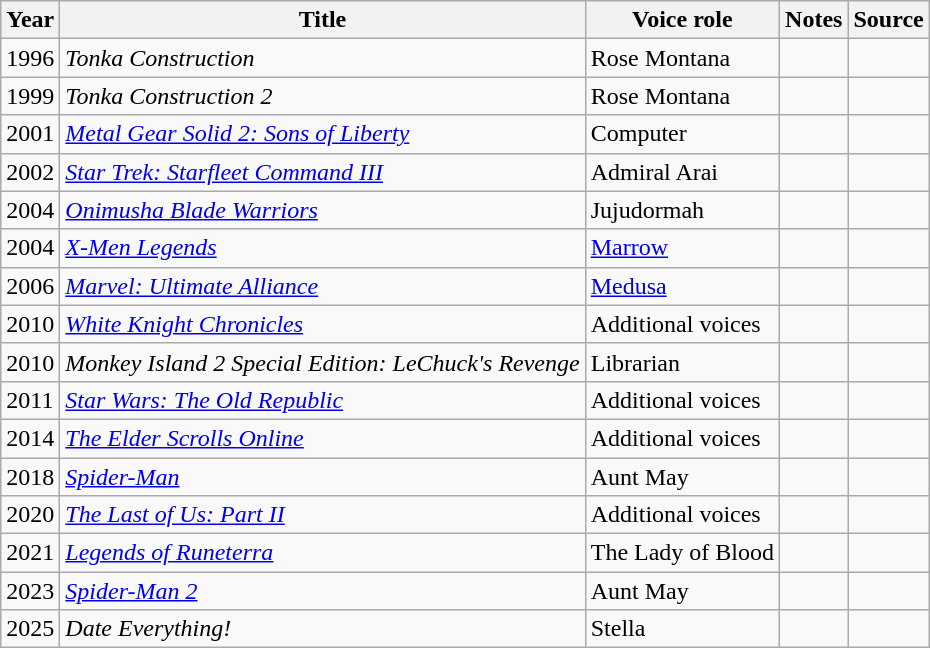<table class="wikitable sortable plainrowheaders">
<tr>
<th>Year</th>
<th>Title</th>
<th>Voice role</th>
<th class="unsortable">Notes</th>
<th class="unsortable">Source</th>
</tr>
<tr>
<td>1996</td>
<td><em>Tonka Construction</em></td>
<td>Rose Montana</td>
<td></td>
<td></td>
</tr>
<tr>
<td>1999</td>
<td><em>Tonka Construction 2</em></td>
<td>Rose Montana</td>
<td></td>
<td></td>
</tr>
<tr>
<td>2001</td>
<td><em><a href='#'>Metal Gear Solid 2: Sons of Liberty</a></em></td>
<td>Computer</td>
<td></td>
<td></td>
</tr>
<tr>
<td>2002</td>
<td><em><a href='#'>Star Trek: Starfleet Command III</a></em></td>
<td>Admiral Arai</td>
<td></td>
<td></td>
</tr>
<tr>
<td>2004</td>
<td><em><a href='#'>Onimusha Blade Warriors</a></em></td>
<td>Jujudormah</td>
<td></td>
<td></td>
</tr>
<tr>
<td>2004</td>
<td><em><a href='#'>X-Men Legends</a></em></td>
<td><a href='#'>Marrow</a></td>
<td></td>
<td></td>
</tr>
<tr>
<td>2006</td>
<td><em><a href='#'>Marvel: Ultimate Alliance</a></em></td>
<td><a href='#'>Medusa</a></td>
<td></td>
<td></td>
</tr>
<tr>
<td>2010</td>
<td><em><a href='#'>White Knight Chronicles</a></em></td>
<td>Additional voices</td>
<td></td>
<td></td>
</tr>
<tr>
<td>2010</td>
<td><em>Monkey Island 2 Special Edition: LeChuck's Revenge</em></td>
<td>Librarian</td>
<td></td>
<td></td>
</tr>
<tr>
<td>2011</td>
<td><em><a href='#'>Star Wars: The Old Republic</a></em></td>
<td>Additional voices</td>
<td></td>
<td></td>
</tr>
<tr>
<td>2014</td>
<td><em><a href='#'>The Elder Scrolls Online</a></em></td>
<td>Additional voices</td>
<td></td>
<td></td>
</tr>
<tr>
<td>2018</td>
<td><em><a href='#'>Spider-Man</a></em></td>
<td>Aunt May</td>
<td></td>
<td></td>
</tr>
<tr>
<td>2020</td>
<td><em><a href='#'>The Last of Us: Part II</a></em></td>
<td>Additional voices</td>
<td></td>
<td></td>
</tr>
<tr>
<td>2021</td>
<td><em><a href='#'>Legends of Runeterra</a></em></td>
<td>The Lady of Blood</td>
<td></td>
<td></td>
</tr>
<tr>
<td>2023</td>
<td><em><a href='#'>Spider-Man 2</a></em></td>
<td>Aunt May</td>
<td></td>
<td></td>
</tr>
<tr>
<td>2025</td>
<td><em>Date Everything!</em></td>
<td>Stella</td>
<td></td>
<td></td>
</tr>
</table>
